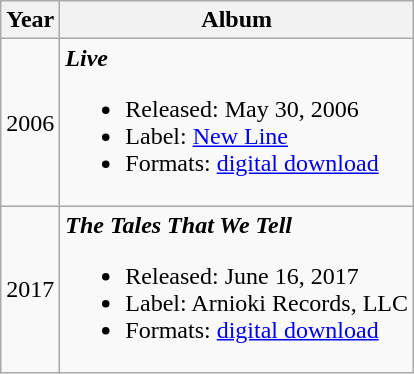<table class="wikitable">
<tr>
<th>Year</th>
<th>Album</th>
</tr>
<tr>
<td>2006</td>
<td><strong><em>Live</em></strong><br><ul><li>Released: May 30, 2006</li><li>Label: <a href='#'>New Line</a></li><li>Formats: <a href='#'>digital download</a></li></ul></td>
</tr>
<tr>
<td>2017</td>
<td><strong><em>The Tales That We Tell</em></strong><br><ul><li>Released: June 16, 2017</li><li>Label: Arnioki Records, LLC</li><li>Formats: <a href='#'>digital download</a></li></ul></td>
</tr>
</table>
